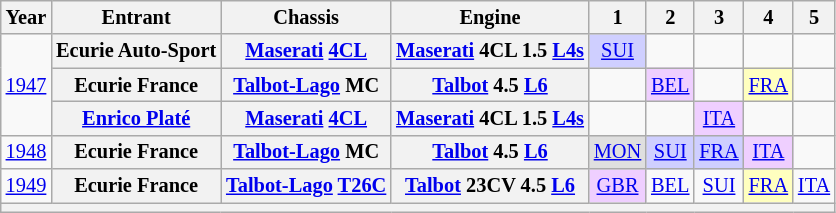<table class="wikitable" style="text-align:center; font-size:85%">
<tr>
<th>Year</th>
<th>Entrant</th>
<th>Chassis</th>
<th>Engine</th>
<th>1</th>
<th>2</th>
<th>3</th>
<th>4</th>
<th>5</th>
</tr>
<tr>
<td rowspan=3><a href='#'>1947</a></td>
<th nowrap>Ecurie Auto-Sport</th>
<th nowrap><a href='#'>Maserati</a> <a href='#'>4CL</a></th>
<th nowrap><a href='#'>Maserati</a> 4CL 1.5 <a href='#'>L4</a><a href='#'>s</a></th>
<td style="background:#CFCFFF;"><a href='#'>SUI</a><br></td>
<td></td>
<td></td>
<td></td>
<td></td>
</tr>
<tr>
<th>Ecurie France</th>
<th><a href='#'>Talbot-Lago</a> MC</th>
<th><a href='#'>Talbot</a> 4.5 <a href='#'>L6</a></th>
<td></td>
<td style="background:#EFCFFF;"><a href='#'>BEL</a><br></td>
<td></td>
<td style="background:#FFFFBF;"><a href='#'>FRA</a><br></td>
<td></td>
</tr>
<tr>
<th nowrap><a href='#'>Enrico Platé</a></th>
<th nowrap><a href='#'>Maserati</a> <a href='#'>4CL</a></th>
<th nowrap><a href='#'>Maserati</a> 4CL 1.5 <a href='#'>L4</a><a href='#'>s</a></th>
<td></td>
<td></td>
<td style="background:#EFCFFF;"><a href='#'>ITA</a><br></td>
<td></td>
<td></td>
</tr>
<tr>
<td><a href='#'>1948</a></td>
<th nowrap>Ecurie France</th>
<th nowrap><a href='#'>Talbot-Lago</a> MC</th>
<th nowrap><a href='#'>Talbot</a> 4.5 <a href='#'>L6</a></th>
<td style="background:#DFDFDF;"><a href='#'>MON</a><br></td>
<td style="background:#CFCFFF;"><a href='#'>SUI</a><br></td>
<td style="background:#CFCFFF;"><a href='#'>FRA</a><br></td>
<td style="background:#EFCFFF;"><a href='#'>ITA</a><br></td>
<td></td>
</tr>
<tr>
<td><a href='#'>1949</a></td>
<th nowrap>Ecurie France</th>
<th nowrap><a href='#'>Talbot-Lago</a> <a href='#'>T26C</a></th>
<th nowrap><a href='#'>Talbot</a> 23CV 4.5 <a href='#'>L6</a></th>
<td style="background:#EFCFFF;"><a href='#'>GBR</a><br></td>
<td><a href='#'>BEL</a></td>
<td><a href='#'>SUI</a></td>
<td style="background:#FFFFBF;"><a href='#'>FRA</a><br></td>
<td><a href='#'>ITA</a></td>
</tr>
<tr>
<th colspan=9></th>
</tr>
</table>
